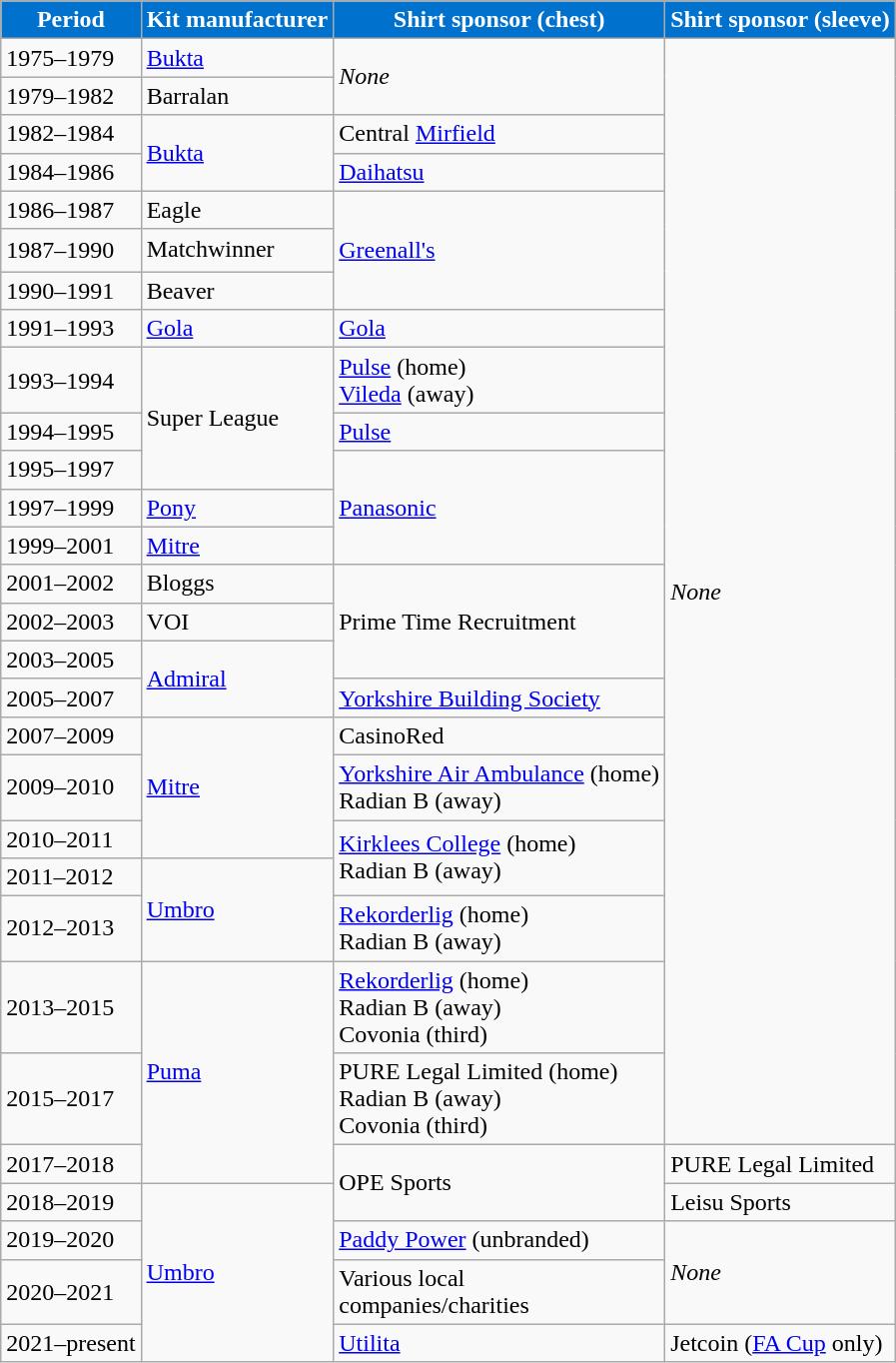<table class="wikitable">
<tr>
<th style="color:white; background:#0072ce;">Period</th>
<th style="color:white; background:#0072ce;">Kit manufacturer</th>
<th style="color:white; background:#0072ce;">Shirt sponsor (chest)</th>
<th style="color:white; background:#0072ce;">Shirt sponsor (sleeve)</th>
</tr>
<tr>
<td>1975–1979</td>
<td><a href='#'>Bukta</a></td>
<td rowspan="2"><em>None</em></td>
<td rowspan="24"><em>None</em></td>
</tr>
<tr>
<td>1979–1982</td>
<td>Barralan</td>
</tr>
<tr>
<td>1982–1984</td>
<td rowspan="2"><a href='#'>Bukta</a></td>
<td>Central <a href='#'>Mirfield</a></td>
</tr>
<tr>
<td>1984–1986</td>
<td><a href='#'>Daihatsu</a></td>
</tr>
<tr>
<td>1986–1987</td>
<td>Eagle</td>
<td rowspan="3"><a href='#'>Greenall's</a></td>
</tr>
<tr>
<td>1987–1990</td>
<td>Matchwinner 　</td>
</tr>
<tr>
<td>1990–1991</td>
<td>Beaver</td>
</tr>
<tr>
<td>1991–1993</td>
<td><a href='#'>Gola</a></td>
<td><a href='#'>Gola</a></td>
</tr>
<tr>
<td>1993–1994</td>
<td rowspan="3">Super League</td>
<td><a href='#'>Pulse</a> (home)<br><a href='#'>Vileda</a> (away)</td>
</tr>
<tr>
<td>1994–1995</td>
<td><a href='#'>Pulse</a></td>
</tr>
<tr>
<td>1995–1997</td>
<td rowspan="3"><a href='#'>Panasonic</a></td>
</tr>
<tr>
<td>1997–1999</td>
<td><a href='#'>Pony</a></td>
</tr>
<tr>
<td>1999–2001</td>
<td><a href='#'>Mitre</a></td>
</tr>
<tr>
<td>2001–2002</td>
<td>Bloggs</td>
<td rowspan="3">Prime Time Recruitment</td>
</tr>
<tr>
<td>2002–2003</td>
<td>VOI</td>
</tr>
<tr>
<td>2003–2005</td>
<td rowspan="2"><a href='#'>Admiral</a></td>
</tr>
<tr>
<td>2005–2007</td>
<td><a href='#'>Yorkshire Building Society</a></td>
</tr>
<tr>
<td>2007–2009</td>
<td rowspan="3"><a href='#'>Mitre</a></td>
<td>CasinoRed</td>
</tr>
<tr>
<td>2009–2010</td>
<td><a href='#'>Yorkshire Air Ambulance</a> (home)<br>Radian B (away)</td>
</tr>
<tr>
<td>2010–2011</td>
<td rowspan="2"><a href='#'>Kirklees College</a> (home)<br>Radian B (away)</td>
</tr>
<tr>
<td>2011–2012</td>
<td rowspan="2"><a href='#'>Umbro</a></td>
</tr>
<tr>
<td>2012–2013</td>
<td rowspan="1"><a href='#'>Rekorderlig</a> (home)<br>Radian B (away)</td>
</tr>
<tr>
<td>2013–2015</td>
<td rowspan="3"><a href='#'>Puma</a></td>
<td rowspan="1"><a href='#'>Rekorderlig</a> (home)<br>Radian B (away)<br>Covonia (third)</td>
</tr>
<tr>
<td>2015–2017</td>
<td rowspan="1">PURE Legal Limited (home)<br>Radian B (away)<br>Covonia (third)</td>
</tr>
<tr>
<td>2017–2018</td>
<td rowspan="2">OPE Sports</td>
<td>PURE Legal Limited</td>
</tr>
<tr>
<td>2018–2019</td>
<td rowspan="4"><a href='#'>Umbro</a></td>
<td>Leisu Sports</td>
</tr>
<tr>
<td>2019–2020</td>
<td rowspan="1"><a href='#'>Paddy Power</a> (unbranded)</td>
<td rowspan="2"><em>None</em></td>
</tr>
<tr>
<td>2020–2021</td>
<td>Various local<br>companies/charities</td>
</tr>
<tr>
<td>2021–present</td>
<td><a href='#'>Utilita</a></td>
<td>Jetcoin (<a href='#'>FA Cup</a> only)</td>
</tr>
</table>
